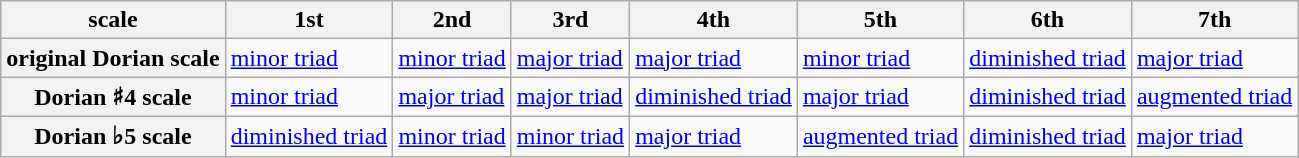<table class=wikitable>
<tr>
<th>scale</th>
<th>1st</th>
<th>2nd</th>
<th>3rd</th>
<th>4th</th>
<th>5th</th>
<th>6th</th>
<th>7th</th>
</tr>
<tr>
<th>original Dorian scale</th>
<td><a href='#'>minor triad</a></td>
<td><a href='#'>minor triad</a></td>
<td><a href='#'>major triad</a></td>
<td><a href='#'>major triad</a></td>
<td><a href='#'>minor triad</a></td>
<td><a href='#'>diminished triad</a></td>
<td><a href='#'>major triad</a></td>
</tr>
<tr>
<th>Dorian ♯4 scale</th>
<td><a href='#'>minor triad</a></td>
<td><a href='#'>major triad</a></td>
<td><a href='#'>major triad</a></td>
<td><a href='#'>diminished triad</a></td>
<td><a href='#'>major triad</a></td>
<td><a href='#'>diminished triad</a></td>
<td><a href='#'>augmented triad</a></td>
</tr>
<tr>
<th>Dorian ♭5 scale</th>
<td><a href='#'>diminished triad</a></td>
<td><a href='#'>minor triad</a></td>
<td><a href='#'>minor triad</a></td>
<td><a href='#'>major triad</a></td>
<td><a href='#'>augmented triad</a></td>
<td><a href='#'>diminished triad</a></td>
<td><a href='#'>major triad</a></td>
</tr>
</table>
